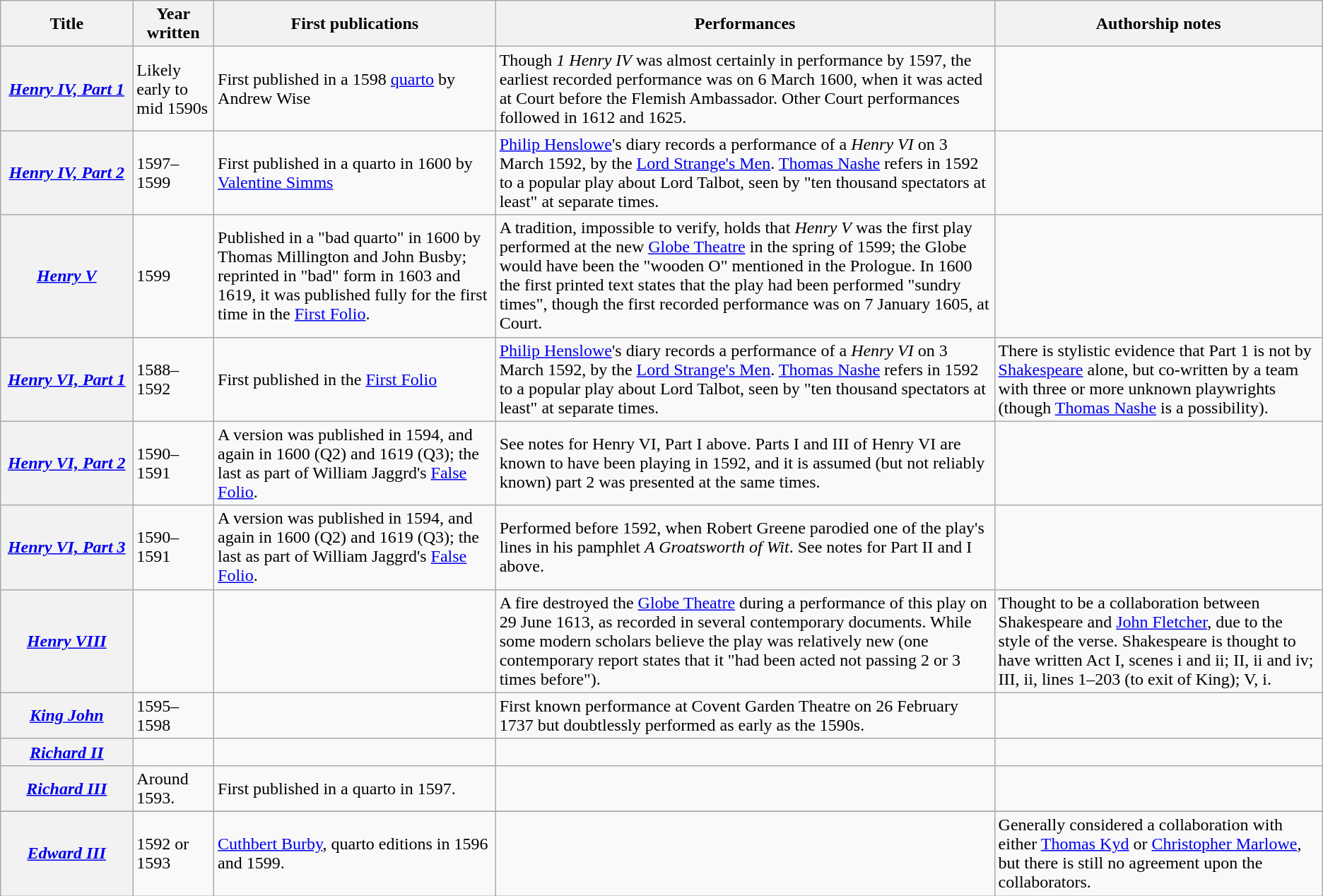<table class="wikitable">
<tr>
<th>Title</th>
<th>Year written</th>
<th>First publications</th>
<th>Performances</th>
<th>Authorship notes</th>
</tr>
<tr>
<th width="10%"><em><a href='#'>Henry IV, Part 1</a></em></th>
<td>Likely early to mid 1590s</td>
<td>First published in a 1598 <a href='#'>quarto</a> by Andrew Wise</td>
<td>Though <em>1 Henry IV</em> was almost certainly in performance by 1597, the earliest recorded performance was on 6 March 1600, when it was acted at Court before the Flemish Ambassador. Other Court performances followed in 1612 and 1625.</td>
<td></td>
</tr>
<tr>
<th width="10%"><em><a href='#'>Henry IV, Part 2</a></em></th>
<td>1597–1599</td>
<td>First published in a quarto in 1600 by <a href='#'>Valentine Simms</a></td>
<td><a href='#'>Philip Henslowe</a>'s diary records a performance of a <em>Henry VI</em> on 3 March 1592, by the <a href='#'>Lord Strange's Men</a>. <a href='#'>Thomas Nashe</a> refers in 1592 to a popular play about Lord Talbot, seen by "ten thousand spectators at least" at separate times.</td>
<td></td>
</tr>
<tr>
<th width="10%"><em><a href='#'>Henry V</a></em></th>
<td>1599</td>
<td>Published in a "bad quarto" in 1600 by Thomas Millington and John Busby; reprinted in "bad" form in 1603 and 1619, it was published fully for the first time in the <a href='#'>First Folio</a>.</td>
<td>A tradition, impossible to verify, holds that <em>Henry V</em> was the first play performed at the new <a href='#'>Globe Theatre</a> in the spring of 1599; the Globe would have been the "wooden O" mentioned in the Prologue. In 1600 the first printed text states that the play had been performed "sundry times", though the first recorded performance was on 7 January 1605, at Court.</td>
<td></td>
</tr>
<tr>
<th width="10%"><em><a href='#'>Henry VI, Part 1</a></em></th>
<td>1588–1592</td>
<td>First published in the <a href='#'>First Folio</a></td>
<td><a href='#'>Philip Henslowe</a>'s diary records a performance of a <em>Henry VI</em> on 3 March 1592, by the <a href='#'>Lord Strange's Men</a>. <a href='#'>Thomas Nashe</a> refers in 1592 to a popular play about Lord Talbot, seen by "ten thousand spectators at least" at separate times.</td>
<td>There is stylistic evidence that Part 1 is not by <a href='#'>Shakespeare</a> alone, but co-written by a team with three or more unknown playwrights (though <a href='#'>Thomas Nashe</a> is a possibility).</td>
</tr>
<tr>
<th width="10%"><em><a href='#'>Henry VI, Part 2</a></em></th>
<td>1590–1591</td>
<td>A version was published in 1594, and again in 1600 (Q2) and 1619 (Q3); the last as part of William Jaggrd's <a href='#'>False Folio</a>.</td>
<td>See notes for Henry VI, Part I above. Parts I and III of Henry VI are known to have been playing in 1592, and it is assumed (but not reliably known) part 2 was presented at the same times.</td>
<td></td>
</tr>
<tr>
<th width="10%"><em><a href='#'>Henry VI, Part 3</a></em></th>
<td>1590–1591</td>
<td>A version was published in 1594, and again in 1600 (Q2) and 1619 (Q3); the last as part of William Jaggrd's <a href='#'>False Folio</a>.</td>
<td>Performed before 1592, when Robert Greene parodied one of the play's lines in his pamphlet <em>A Groatsworth of Wit</em>. See notes for Part II and I above.</td>
<td></td>
</tr>
<tr>
<th width="10%"><em><a href='#'>Henry VIII</a></em></th>
<td></td>
<td></td>
<td>A fire destroyed the <a href='#'>Globe Theatre</a> during a performance of this play on 29 June 1613, as recorded in several contemporary documents. While some modern scholars believe the play was relatively new (one contemporary report states that it "had been acted not passing 2 or 3 times before").</td>
<td>Thought to be a collaboration between Shakespeare and <a href='#'>John Fletcher</a>, due to the style of the verse. Shakespeare is thought to have written Act I, scenes i and ii; II, ii and iv; III, ii, lines 1–203 (to exit of King); V, i.</td>
</tr>
<tr>
<th width="10%"><em><a href='#'>King John</a></em></th>
<td>1595–1598</td>
<td></td>
<td>First known performance at Covent Garden Theatre on 26 February 1737 but doubtlessly performed as early as the 1590s.</td>
<td></td>
</tr>
<tr>
<th width="10%"><em><a href='#'>Richard II</a></em></th>
<td></td>
<td></td>
<td></td>
<td></td>
</tr>
<tr>
<th width="10%"><em><a href='#'>Richard III</a></em></th>
<td>Around 1593.</td>
<td>First published in a quarto in 1597.</td>
<td></td>
<td></td>
</tr>
<tr>
</tr>
<tr>
<th width="10%" rowspan="2"><em><a href='#'>Edward III</a></em></th>
<td>1592 or 1593</td>
<td><a href='#'>Cuthbert Burby</a>, quarto editions in 1596 and 1599.</td>
<td></td>
<td>Generally considered a collaboration with either <a href='#'>Thomas Kyd</a> or <a href='#'>Christopher Marlowe</a>, but there is still no agreement upon the collaborators.</td>
</tr>
</table>
